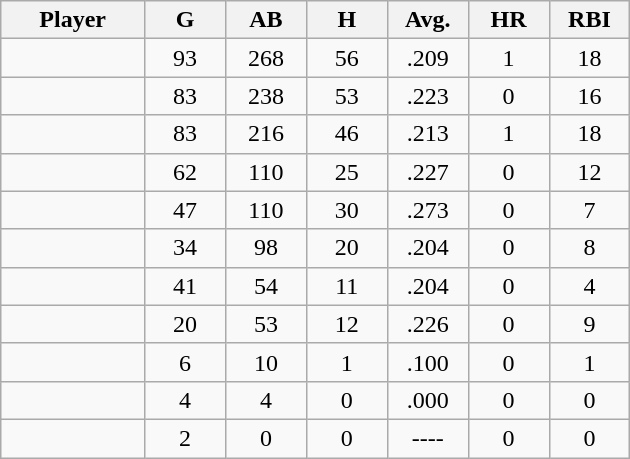<table class="wikitable sortable">
<tr>
<th bgcolor="#DDDDFF" width="16%">Player</th>
<th bgcolor="#DDDDFF" width="9%">G</th>
<th bgcolor="#DDDDFF" width="9%">AB</th>
<th bgcolor="#DDDDFF" width="9%">H</th>
<th bgcolor="#DDDDFF" width="9%">Avg.</th>
<th bgcolor="#DDDDFF" width="9%">HR</th>
<th bgcolor="#DDDDFF" width="9%">RBI</th>
</tr>
<tr align="center">
<td></td>
<td>93</td>
<td>268</td>
<td>56</td>
<td>.209</td>
<td>1</td>
<td>18</td>
</tr>
<tr align="center">
<td></td>
<td>83</td>
<td>238</td>
<td>53</td>
<td>.223</td>
<td>0</td>
<td>16</td>
</tr>
<tr align="center">
<td></td>
<td>83</td>
<td>216</td>
<td>46</td>
<td>.213</td>
<td>1</td>
<td>18</td>
</tr>
<tr align="center">
<td></td>
<td>62</td>
<td>110</td>
<td>25</td>
<td>.227</td>
<td>0</td>
<td>12</td>
</tr>
<tr align="center">
<td></td>
<td>47</td>
<td>110</td>
<td>30</td>
<td>.273</td>
<td>0</td>
<td>7</td>
</tr>
<tr align="center">
<td></td>
<td>34</td>
<td>98</td>
<td>20</td>
<td>.204</td>
<td>0</td>
<td>8</td>
</tr>
<tr align="center">
<td></td>
<td>41</td>
<td>54</td>
<td>11</td>
<td>.204</td>
<td>0</td>
<td>4</td>
</tr>
<tr align="center">
<td></td>
<td>20</td>
<td>53</td>
<td>12</td>
<td>.226</td>
<td>0</td>
<td>9</td>
</tr>
<tr align="center">
<td></td>
<td>6</td>
<td>10</td>
<td>1</td>
<td>.100</td>
<td>0</td>
<td>1</td>
</tr>
<tr align="center">
<td></td>
<td>4</td>
<td>4</td>
<td>0</td>
<td>.000</td>
<td>0</td>
<td>0</td>
</tr>
<tr align="center">
<td></td>
<td>2</td>
<td>0</td>
<td>0</td>
<td>----</td>
<td>0</td>
<td>0</td>
</tr>
</table>
